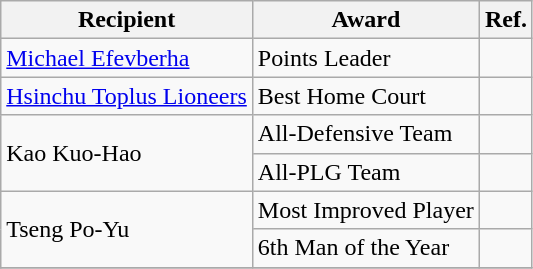<table class="wikitable">
<tr>
<th>Recipient</th>
<th>Award</th>
<th>Ref.</th>
</tr>
<tr>
<td><a href='#'>Michael Efevberha</a></td>
<td>Points Leader</td>
<td></td>
</tr>
<tr>
<td><a href='#'>Hsinchu Toplus Lioneers</a></td>
<td>Best Home Court</td>
<td></td>
</tr>
<tr>
<td rowspan=2>Kao Kuo-Hao</td>
<td>All-Defensive Team</td>
<td></td>
</tr>
<tr>
<td>All-PLG Team</td>
<td></td>
</tr>
<tr>
<td rowspan=2>Tseng Po-Yu</td>
<td>Most Improved Player</td>
<td></td>
</tr>
<tr>
<td>6th Man of the Year</td>
<td></td>
</tr>
<tr>
</tr>
</table>
